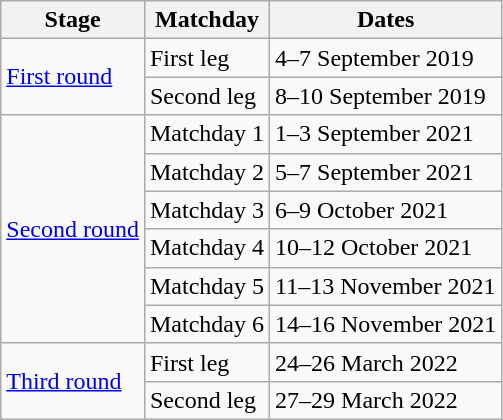<table class="wikitable">
<tr>
<th>Stage</th>
<th>Matchday</th>
<th>Dates</th>
</tr>
<tr>
<td rowspan="2"><a href='#'>First round</a></td>
<td>First leg</td>
<td>4–7 September 2019</td>
</tr>
<tr>
<td>Second leg</td>
<td>8–10 September 2019</td>
</tr>
<tr>
<td rowspan="6"><a href='#'>Second round</a></td>
<td>Matchday 1</td>
<td>1–3 September 2021</td>
</tr>
<tr>
<td>Matchday 2</td>
<td>5–7 September 2021</td>
</tr>
<tr>
<td>Matchday 3</td>
<td>6–9 October 2021</td>
</tr>
<tr>
<td>Matchday 4</td>
<td>10–12 October 2021</td>
</tr>
<tr>
<td>Matchday 5</td>
<td>11–13 November 2021</td>
</tr>
<tr>
<td>Matchday 6</td>
<td>14–16 November 2021</td>
</tr>
<tr>
<td rowspan="2"><a href='#'>Third round</a></td>
<td>First leg</td>
<td>24–26 March 2022</td>
</tr>
<tr>
<td>Second leg</td>
<td>27–29 March 2022</td>
</tr>
</table>
